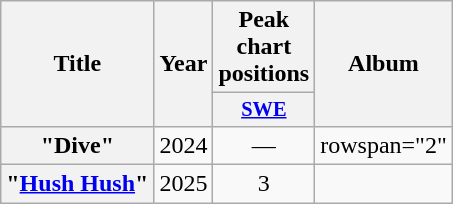<table class="wikitable plainrowheaders" style="text-align:center;">
<tr>
<th scope="col" rowspan="2">Title</th>
<th scope="col" rowspan="2">Year</th>
<th scope="col" colspan="1">Peak chart positions</th>
<th scope="col" rowspan="2">Album</th>
</tr>
<tr>
<th scope="col" style="width:3em;font-size:85%;"><a href='#'>SWE</a><br></th>
</tr>
<tr>
<th scope="row">"Dive"</th>
<td>2024</td>
<td>—</td>
<td>rowspan="2" </td>
</tr>
<tr>
<th scope="row">"<a href='#'>Hush Hush</a>"</th>
<td>2025</td>
<td>3</td>
</tr>
</table>
